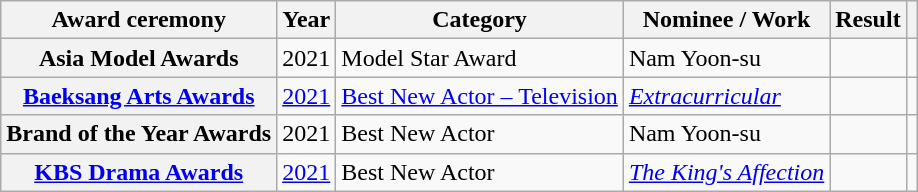<table class="wikitable plainrowheaders sortable">
<tr>
<th scope="col">Award ceremony</th>
<th scope="col">Year</th>
<th scope="col">Category</th>
<th scope="col">Nominee / Work</th>
<th scope="col">Result</th>
<th scope="col" class="unsortable"></th>
</tr>
<tr>
<th scope="row">Asia Model Awards</th>
<td style="text-align:center">2021</td>
<td>Model Star Award</td>
<td>Nam Yoon-su</td>
<td></td>
<td style="text-align:center"></td>
</tr>
<tr>
<th scope="row"><a href='#'>Baeksang Arts Awards</a></th>
<td style="text-align:center"><a href='#'>2021</a></td>
<td><a href='#'>Best New Actor – Television</a></td>
<td><em><a href='#'>Extracurricular</a></em></td>
<td></td>
<td style="text-align:center"></td>
</tr>
<tr>
<th scope="row">Brand of the Year Awards</th>
<td style="text-align:center">2021</td>
<td>Best New Actor</td>
<td>Nam Yoon-su</td>
<td></td>
<td style="text-align:center"></td>
</tr>
<tr>
<th scope="row"><a href='#'>KBS Drama Awards</a></th>
<td style="text-align:center"><a href='#'>2021</a></td>
<td>Best New Actor</td>
<td><em><a href='#'>The King's Affection</a></em></td>
<td></td>
<td style="text-align:center"></td>
</tr>
</table>
